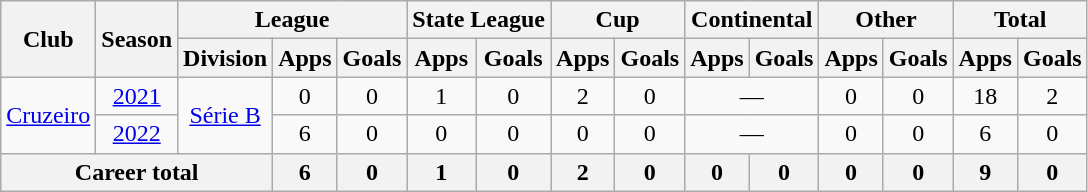<table class="wikitable" style="text-align: center;">
<tr>
<th rowspan="2">Club</th>
<th rowspan="2">Season</th>
<th colspan="3">League</th>
<th colspan="2">State League</th>
<th colspan="2">Cup</th>
<th colspan="2">Continental</th>
<th colspan="2">Other</th>
<th colspan="2">Total</th>
</tr>
<tr>
<th>Division</th>
<th>Apps</th>
<th>Goals</th>
<th>Apps</th>
<th>Goals</th>
<th>Apps</th>
<th>Goals</th>
<th>Apps</th>
<th>Goals</th>
<th>Apps</th>
<th>Goals</th>
<th>Apps</th>
<th>Goals</th>
</tr>
<tr>
<td rowspan="2"><a href='#'>Cruzeiro</a></td>
<td><a href='#'>2021</a></td>
<td rowspan="2"><a href='#'>Série B</a></td>
<td>0</td>
<td>0</td>
<td>1</td>
<td>0</td>
<td>2</td>
<td>0</td>
<td colspan="2">—</td>
<td>0</td>
<td>0</td>
<td>18</td>
<td>2</td>
</tr>
<tr>
<td><a href='#'>2022</a></td>
<td>6</td>
<td>0</td>
<td>0</td>
<td>0</td>
<td>0</td>
<td>0</td>
<td colspan="2">—</td>
<td>0</td>
<td>0</td>
<td>6</td>
<td>0</td>
</tr>
<tr>
<th colspan="3"><strong>Career total</strong></th>
<th>6</th>
<th>0</th>
<th>1</th>
<th>0</th>
<th>2</th>
<th>0</th>
<th>0</th>
<th>0</th>
<th>0</th>
<th>0</th>
<th>9</th>
<th>0</th>
</tr>
</table>
